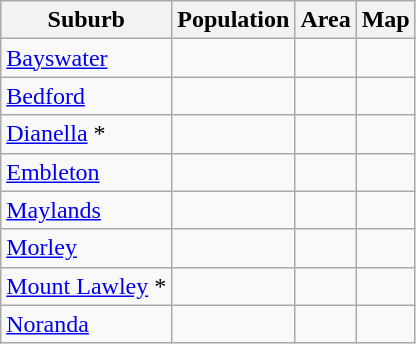<table class="wikitable sortable">
<tr>
<th>Suburb</th>
<th data-sort-type=number>Population</th>
<th data-sort-type=number>Area</th>
<th>Map</th>
</tr>
<tr>
<td><a href='#'>Bayswater</a></td>
<td></td>
<td></td>
<td></td>
</tr>
<tr>
<td><a href='#'>Bedford</a></td>
<td></td>
<td></td>
<td></td>
</tr>
<tr>
<td><a href='#'>Dianella</a> *</td>
<td></td>
<td></td>
<td></td>
</tr>
<tr>
<td><a href='#'>Embleton</a></td>
<td></td>
<td></td>
<td></td>
</tr>
<tr>
<td><a href='#'>Maylands</a></td>
<td></td>
<td></td>
<td></td>
</tr>
<tr>
<td><a href='#'>Morley</a></td>
<td></td>
<td></td>
<td></td>
</tr>
<tr>
<td><a href='#'>Mount Lawley</a> *</td>
<td></td>
<td></td>
<td></td>
</tr>
<tr>
<td><a href='#'>Noranda</a></td>
<td></td>
<td></td>
<td></td>
</tr>
</table>
